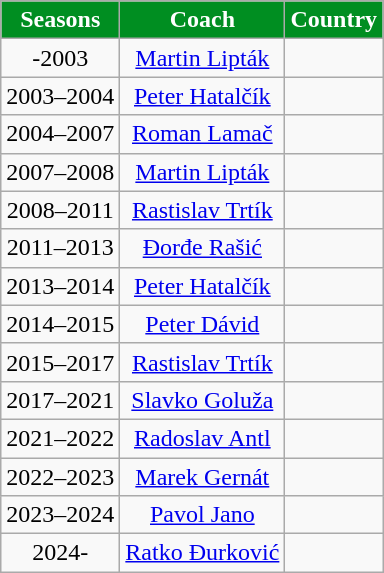<table class="wikitable" style="text-align: center">
<tr>
<th style="color:#FFFFFF; background:#008E21">Seasons</th>
<th style="color:#FFFFFF; background:#008E21">Coach</th>
<th style="color:#FFFFFF; background:#008E21">Country</th>
</tr>
<tr>
<td style="text-align: center">-2003</td>
<td style="text-align: center"><a href='#'>Martin Lipták</a></td>
<td style="text-align: center"></td>
</tr>
<tr>
<td style="text-align: center">2003–2004</td>
<td style="text-align: center"><a href='#'>Peter Hatalčík</a></td>
<td style="text-align: center"></td>
</tr>
<tr>
<td style="text-align: center">2004–2007</td>
<td style="text-align: center"><a href='#'>Roman Lamač</a></td>
<td style="text-align: center"></td>
</tr>
<tr>
<td style="text-align: center">2007–2008</td>
<td style="text-align: center"><a href='#'>Martin Lipták</a></td>
<td style="text-align: center"></td>
</tr>
<tr>
<td style="text-align: center">2008–2011</td>
<td style="text-align: center"><a href='#'>Rastislav Trtík</a></td>
<td style="text-align: center"></td>
</tr>
<tr>
<td style="text-align: center">2011–2013</td>
<td style="text-align: center"><a href='#'>Đorđe Rašić</a></td>
<td style="text-align: center"></td>
</tr>
<tr>
<td style="text-align: center">2013–2014</td>
<td style="text-align: center"><a href='#'>Peter Hatalčík</a></td>
<td style="text-align: center"></td>
</tr>
<tr>
<td style="text-align: center">2014–2015</td>
<td style="text-align: center"><a href='#'>Peter Dávid</a></td>
<td style="text-align: center"></td>
</tr>
<tr>
<td style="text-align: center">2015–2017</td>
<td style="text-align: center"><a href='#'>Rastislav Trtík</a></td>
<td style="text-align: center"></td>
</tr>
<tr>
<td style="text-align: center">2017–2021</td>
<td style="text-align: center"><a href='#'>Slavko Goluža</a></td>
<td style="text-align: center"></td>
</tr>
<tr>
<td style="text-align: center">2021–2022</td>
<td style="text-align: center"><a href='#'>Radoslav Antl</a></td>
<td style="text-align: center"></td>
</tr>
<tr>
<td style="text-align: center">2022–2023</td>
<td style="text-align: center"><a href='#'>Marek Gernát</a></td>
<td style="text-align: center"></td>
</tr>
<tr>
<td style="text-align: center">2023–2024</td>
<td style="text-align: center"><a href='#'>Pavol Jano</a></td>
<td style="text-align: center"></td>
</tr>
<tr>
<td style="text-align: center">2024-</td>
<td style="text-align: center"><a href='#'>Ratko Đurković</a></td>
<td style="text-align: center"></td>
</tr>
</table>
